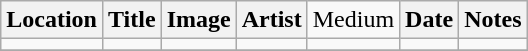<table class="wikitable sortable">
<tr>
<th>Location</th>
<th>Title</th>
<th>Image</th>
<th>Artist</th>
<td>Medium</td>
<th>Date</th>
<th>Notes</th>
</tr>
<tr>
<td></td>
<td></td>
<td></td>
<td></td>
<td></td>
<td></td>
<td></td>
</tr>
<tr>
</tr>
</table>
